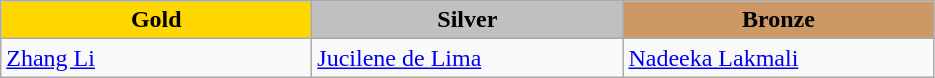<table class="wikitable" style="text-align:left">
<tr align="center">
<td width=200 bgcolor=gold><strong>Gold</strong></td>
<td width=200 bgcolor=silver><strong>Silver</strong></td>
<td width=200 bgcolor=CC9966><strong>Bronze</strong></td>
</tr>
<tr>
<td><a href='#'>Zhang Li</a><br><em></em></td>
<td><a href='#'>Jucilene de Lima</a><br><em></em></td>
<td><a href='#'>Nadeeka Lakmali</a><br><em></em></td>
</tr>
</table>
